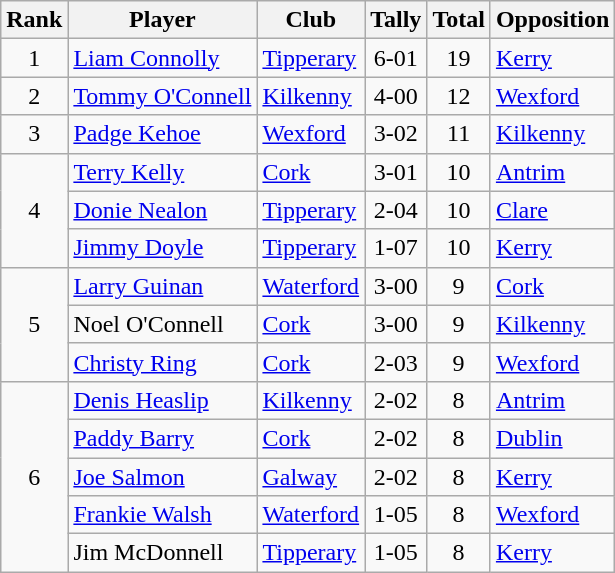<table class="wikitable">
<tr>
<th>Rank</th>
<th>Player</th>
<th>Club</th>
<th>Tally</th>
<th>Total</th>
<th>Opposition</th>
</tr>
<tr>
<td rowspan="1" style="text-align:center;">1</td>
<td><a href='#'>Liam Connolly</a></td>
<td><a href='#'>Tipperary</a></td>
<td align=center>6-01</td>
<td align=center>19</td>
<td><a href='#'>Kerry</a></td>
</tr>
<tr>
<td rowspan="1" style="text-align:center;">2</td>
<td><a href='#'>Tommy O'Connell</a></td>
<td><a href='#'>Kilkenny</a></td>
<td align=center>4-00</td>
<td align=center>12</td>
<td><a href='#'>Wexford</a></td>
</tr>
<tr>
<td rowspan="1" style="text-align:center;">3</td>
<td><a href='#'>Padge Kehoe</a></td>
<td><a href='#'>Wexford</a></td>
<td align=center>3-02</td>
<td align=center>11</td>
<td><a href='#'>Kilkenny</a></td>
</tr>
<tr>
<td rowspan="3" style="text-align:center;">4</td>
<td><a href='#'>Terry Kelly</a></td>
<td><a href='#'>Cork</a></td>
<td align=center>3-01</td>
<td align=center>10</td>
<td><a href='#'>Antrim</a></td>
</tr>
<tr>
<td><a href='#'>Donie Nealon</a></td>
<td><a href='#'>Tipperary</a></td>
<td align=center>2-04</td>
<td align=center>10</td>
<td><a href='#'>Clare</a></td>
</tr>
<tr>
<td><a href='#'>Jimmy Doyle</a></td>
<td><a href='#'>Tipperary</a></td>
<td align=center>1-07</td>
<td align=center>10</td>
<td><a href='#'>Kerry</a></td>
</tr>
<tr>
<td rowspan="3" style="text-align:center;">5</td>
<td><a href='#'>Larry Guinan</a></td>
<td><a href='#'>Waterford</a></td>
<td align=center>3-00</td>
<td align=center>9</td>
<td><a href='#'>Cork</a></td>
</tr>
<tr>
<td>Noel O'Connell</td>
<td><a href='#'>Cork</a></td>
<td align=center>3-00</td>
<td align=center>9</td>
<td><a href='#'>Kilkenny</a></td>
</tr>
<tr>
<td><a href='#'>Christy Ring</a></td>
<td><a href='#'>Cork</a></td>
<td align=center>2-03</td>
<td align=center>9</td>
<td><a href='#'>Wexford</a></td>
</tr>
<tr>
<td rowspan="5" style="text-align:center;">6</td>
<td><a href='#'>Denis Heaslip</a></td>
<td><a href='#'>Kilkenny</a></td>
<td align=center>2-02</td>
<td align=center>8</td>
<td><a href='#'>Antrim</a></td>
</tr>
<tr>
<td><a href='#'>Paddy Barry</a></td>
<td><a href='#'>Cork</a></td>
<td align=center>2-02</td>
<td align=center>8</td>
<td><a href='#'>Dublin</a></td>
</tr>
<tr>
<td><a href='#'>Joe Salmon</a></td>
<td><a href='#'>Galway</a></td>
<td align=center>2-02</td>
<td align=center>8</td>
<td><a href='#'>Kerry</a></td>
</tr>
<tr>
<td><a href='#'>Frankie Walsh</a></td>
<td><a href='#'>Waterford</a></td>
<td align=center>1-05</td>
<td align=center>8</td>
<td><a href='#'>Wexford</a></td>
</tr>
<tr>
<td>Jim McDonnell</td>
<td><a href='#'>Tipperary</a></td>
<td align=center>1-05</td>
<td align=center>8</td>
<td><a href='#'>Kerry</a></td>
</tr>
</table>
